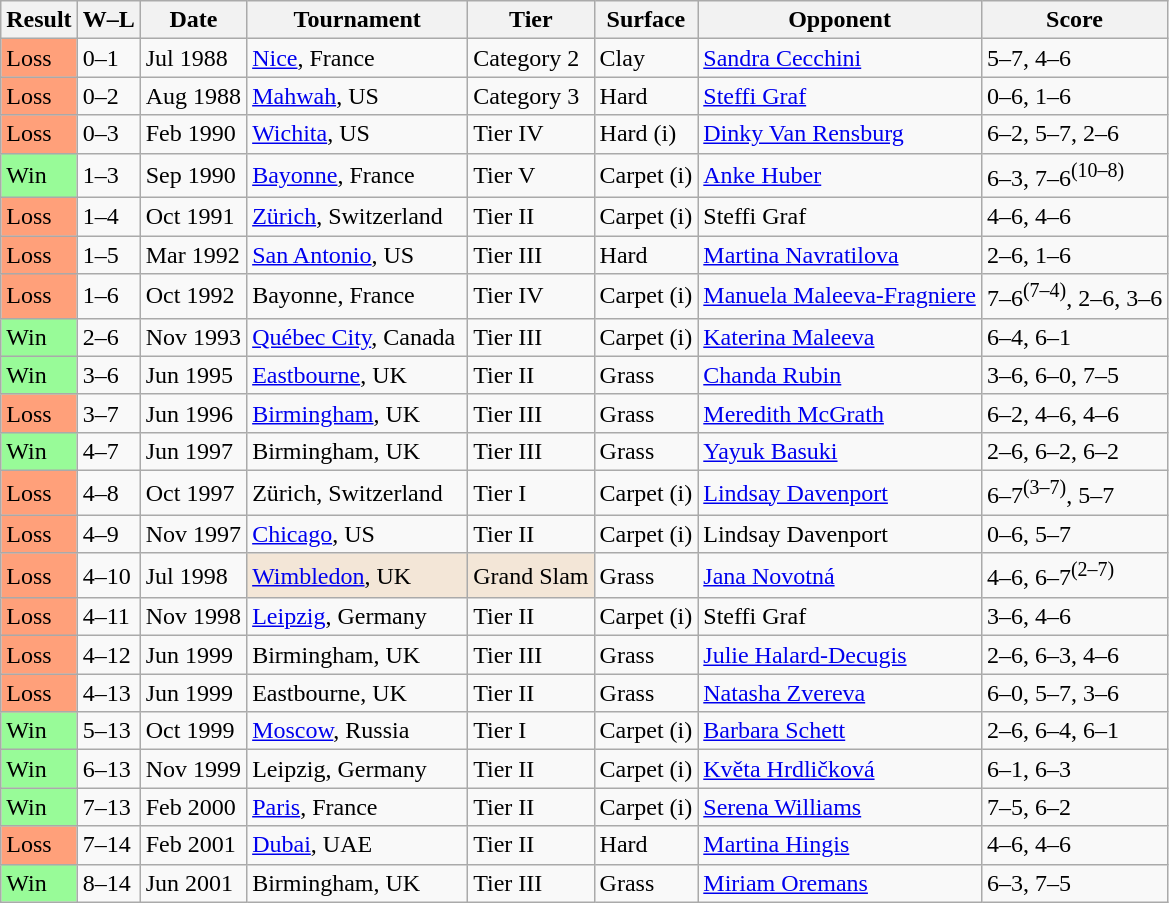<table class="sortable wikitable">
<tr>
<th>Result</th>
<th class="unsortable">W–L</th>
<th>Date</th>
<th style="width:140px">Tournament</th>
<th>Tier</th>
<th>Surface</th>
<th>Opponent</th>
<th class="unsortable">Score</th>
</tr>
<tr>
<td style="background:#ffa07a;">Loss</td>
<td>0–1</td>
<td>Jul 1988</td>
<td><a href='#'>Nice</a>, France</td>
<td>Category 2</td>
<td>Clay</td>
<td> <a href='#'>Sandra Cecchini</a></td>
<td>5–7, 4–6</td>
</tr>
<tr>
<td style="background:#ffa07a;">Loss</td>
<td>0–2</td>
<td>Aug 1988</td>
<td><a href='#'>Mahwah</a>, US</td>
<td>Category 3</td>
<td>Hard</td>
<td> <a href='#'>Steffi Graf</a></td>
<td>0–6, 1–6</td>
</tr>
<tr>
<td style="background:#ffa07a;">Loss</td>
<td>0–3</td>
<td>Feb 1990</td>
<td><a href='#'>Wichita</a>, US</td>
<td>Tier IV</td>
<td>Hard (i)</td>
<td> <a href='#'>Dinky Van Rensburg</a></td>
<td>6–2, 5–7, 2–6</td>
</tr>
<tr>
<td style="background:#98fb98;">Win</td>
<td>1–3</td>
<td>Sep 1990</td>
<td><a href='#'>Bayonne</a>, France</td>
<td>Tier V</td>
<td>Carpet (i)</td>
<td> <a href='#'>Anke Huber</a></td>
<td>6–3, 7–6<sup>(10–8)</sup></td>
</tr>
<tr>
<td style="background:#ffa07a;">Loss</td>
<td>1–4</td>
<td>Oct 1991</td>
<td><a href='#'>Zürich</a>, Switzerland</td>
<td>Tier II</td>
<td>Carpet (i)</td>
<td> Steffi Graf</td>
<td>4–6, 4–6</td>
</tr>
<tr>
<td style="background:#ffa07a;">Loss</td>
<td>1–5</td>
<td>Mar 1992</td>
<td><a href='#'>San Antonio</a>, US</td>
<td>Tier III</td>
<td>Hard</td>
<td> <a href='#'>Martina Navratilova</a></td>
<td>2–6, 1–6</td>
</tr>
<tr>
<td style="background:#ffa07a;">Loss</td>
<td>1–6</td>
<td>Oct 1992</td>
<td>Bayonne, France</td>
<td>Tier IV</td>
<td>Carpet (i)</td>
<td> <a href='#'>Manuela Maleeva-Fragniere</a></td>
<td>7–6<sup>(7–4)</sup>, 2–6, 3–6</td>
</tr>
<tr>
<td style="background:#98fb98;">Win</td>
<td>2–6</td>
<td>Nov 1993</td>
<td><a href='#'>Québec City</a>, Canada</td>
<td>Tier III</td>
<td>Carpet (i)</td>
<td> <a href='#'>Katerina Maleeva</a></td>
<td>6–4, 6–1</td>
</tr>
<tr>
<td style="background:#98fb98;">Win</td>
<td>3–6</td>
<td>Jun 1995</td>
<td><a href='#'>Eastbourne</a>, UK</td>
<td>Tier II</td>
<td>Grass</td>
<td> <a href='#'>Chanda Rubin</a></td>
<td>3–6, 6–0, 7–5</td>
</tr>
<tr>
<td style="background:#ffa07a;">Loss</td>
<td>3–7</td>
<td>Jun 1996</td>
<td><a href='#'>Birmingham</a>, UK</td>
<td>Tier III</td>
<td>Grass</td>
<td> <a href='#'>Meredith McGrath</a></td>
<td>6–2, 4–6, 4–6</td>
</tr>
<tr>
<td style="background:#98fb98;">Win</td>
<td>4–7</td>
<td>Jun 1997</td>
<td>Birmingham, UK</td>
<td>Tier III</td>
<td>Grass</td>
<td> <a href='#'>Yayuk Basuki</a></td>
<td>2–6, 6–2, 6–2</td>
</tr>
<tr>
<td style="background:#ffa07a;">Loss</td>
<td>4–8</td>
<td>Oct 1997</td>
<td>Zürich, Switzerland</td>
<td>Tier I</td>
<td>Carpet (i)</td>
<td> <a href='#'>Lindsay Davenport</a></td>
<td>6–7<sup>(3–7)</sup>, 5–7</td>
</tr>
<tr>
<td style="background:#ffa07a;">Loss</td>
<td>4–9</td>
<td>Nov 1997</td>
<td><a href='#'>Chicago</a>, US</td>
<td>Tier II</td>
<td>Carpet (i)</td>
<td> Lindsay Davenport</td>
<td>0–6, 5–7</td>
</tr>
<tr>
<td style="background:#ffa07a;">Loss</td>
<td>4–10</td>
<td>Jul 1998</td>
<td style="background:#f3e6d7;"><a href='#'>Wimbledon</a>, UK</td>
<td style="background:#f3e6d7;">Grand Slam</td>
<td>Grass</td>
<td> <a href='#'>Jana Novotná</a></td>
<td>4–6, 6–7<sup>(2–7)</sup></td>
</tr>
<tr>
<td style="background:#ffa07a;">Loss</td>
<td>4–11</td>
<td>Nov 1998</td>
<td><a href='#'>Leipzig</a>, Germany</td>
<td>Tier II</td>
<td>Carpet (i)</td>
<td> Steffi Graf</td>
<td>3–6, 4–6</td>
</tr>
<tr>
<td style="background:#ffa07a;">Loss</td>
<td>4–12</td>
<td>Jun 1999</td>
<td>Birmingham, UK</td>
<td>Tier III</td>
<td>Grass</td>
<td> <a href='#'>Julie Halard-Decugis</a></td>
<td>2–6, 6–3, 4–6</td>
</tr>
<tr>
<td style="background:#ffa07a;">Loss</td>
<td>4–13</td>
<td>Jun 1999</td>
<td>Eastbourne, UK</td>
<td>Tier II</td>
<td>Grass</td>
<td> <a href='#'>Natasha Zvereva</a></td>
<td>6–0, 5–7, 3–6</td>
</tr>
<tr>
<td style="background:#98fb98;">Win</td>
<td>5–13</td>
<td>Oct 1999</td>
<td><a href='#'>Moscow</a>, Russia</td>
<td>Tier I</td>
<td>Carpet (i)</td>
<td> <a href='#'>Barbara Schett</a></td>
<td>2–6, 6–4, 6–1</td>
</tr>
<tr>
<td style="background:#98fb98;">Win</td>
<td>6–13</td>
<td>Nov 1999</td>
<td>Leipzig, Germany</td>
<td>Tier II</td>
<td>Carpet (i)</td>
<td> <a href='#'>Květa Hrdličková</a></td>
<td>6–1, 6–3</td>
</tr>
<tr>
<td style="background:#98fb98;">Win</td>
<td>7–13</td>
<td>Feb 2000</td>
<td><a href='#'>Paris</a>, France</td>
<td>Tier II</td>
<td>Carpet (i)</td>
<td> <a href='#'>Serena Williams</a></td>
<td>7–5, 6–2</td>
</tr>
<tr>
<td style="background:#ffa07a;">Loss</td>
<td>7–14</td>
<td>Feb 2001</td>
<td><a href='#'>Dubai</a>, UAE</td>
<td>Tier II</td>
<td>Hard</td>
<td> <a href='#'>Martina Hingis</a></td>
<td>4–6, 4–6</td>
</tr>
<tr>
<td style="background:#98fb98;">Win</td>
<td>8–14</td>
<td>Jun 2001</td>
<td>Birmingham, UK</td>
<td>Tier III</td>
<td>Grass</td>
<td> <a href='#'>Miriam Oremans</a></td>
<td>6–3, 7–5</td>
</tr>
</table>
